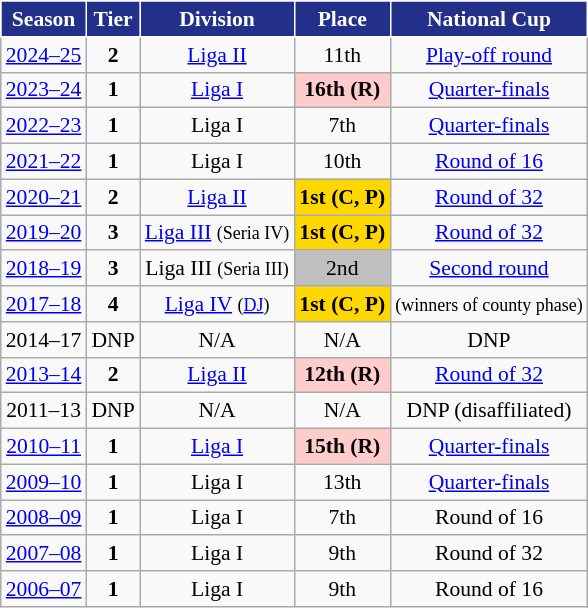<table class="wikitable" style="text-align:center; font-size:90%">
<tr>
<th style="background:#23308A;color:white;border:1px solid white">Season</th>
<th style="background:#23308A;color:white;border:1px solid white">Tier</th>
<th style="background:#23308A;color:white;border:1px solid white">Division</th>
<th style="background:#23308A;color:white;border:1px solid white">Place</th>
<th style="background:#23308A;color:white;border:1px solid white">National Cup</th>
</tr>
<tr>
<td><a href='#'>2024–25</a></td>
<td><strong>2</strong></td>
<td><a href='#'>Liga II</a></td>
<td>11th</td>
<td><a href='#'>Play-off round</a></td>
</tr>
<tr>
<td><a href='#'>2023–24</a></td>
<td><strong>1</strong></td>
<td><a href='#'>Liga I</a></td>
<td style="text-align:center; background:#FFCCCC"><strong>16th</strong> <strong>(R)</strong></td>
<td><a href='#'>Quarter-finals</a></td>
</tr>
<tr>
<td><a href='#'>2022–23</a></td>
<td><strong>1</strong></td>
<td>Liga I</td>
<td>7th</td>
<td><a href='#'>Quarter-finals</a></td>
</tr>
<tr>
<td><a href='#'>2021–22</a></td>
<td><strong>1</strong></td>
<td>Liga I</td>
<td>10th</td>
<td><a href='#'>Round of 16</a></td>
</tr>
<tr>
<td><a href='#'>2020–21</a></td>
<td><strong>2</strong></td>
<td><a href='#'>Liga II</a></td>
<td style="text-align:center; background:gold"><strong>1st</strong> <strong>(C, P)</strong></td>
<td><a href='#'>Round of 32</a></td>
</tr>
<tr>
<td><a href='#'>2019–20</a></td>
<td><strong>3</strong></td>
<td><a href='#'>Liga III</a> <small>(Seria IV)</small></td>
<td style="text-align:center; background:gold"><strong>1st</strong> <strong>(C, P)</strong></td>
<td><a href='#'>Round of 32</a></td>
</tr>
<tr>
<td><a href='#'>2018–19</a></td>
<td><strong>3</strong></td>
<td>Liga III <small>(Seria III)</small></td>
<td style="text-align:center; background:silver">2nd</td>
<td><a href='#'>Second round</a></td>
</tr>
<tr>
<td><a href='#'>2017–18</a></td>
<td><strong>4</strong></td>
<td><a href='#'>Liga IV</a> <small>(<a href='#'>DJ</a>)</small></td>
<td style="text-align:center; background:gold"><strong>1st</strong> <strong>(C, P)</strong></td>
<td><small>(winners of county phase)</small></td>
</tr>
<tr>
<td>2014–17</td>
<td>DNP</td>
<td>N/A</td>
<td>N/A</td>
<td>DNP</td>
</tr>
<tr>
<td><a href='#'>2013–14</a></td>
<td><strong>2</strong></td>
<td><a href='#'>Liga II</a></td>
<td style="text-align:center; background:#FFCCCC"><strong>12th</strong> <strong>(R)</strong></td>
<td><a href='#'>Round of 32</a></td>
</tr>
<tr>
<td>2011–13</td>
<td>DNP</td>
<td>N/A</td>
<td>N/A</td>
<td>DNP (disaffiliated)</td>
</tr>
<tr>
<td><a href='#'>2010–11</a></td>
<td><strong>1</strong></td>
<td><a href='#'>Liga I</a></td>
<td style="text-align:center; background:#FFCCCC"><strong>15th</strong> <strong>(R)</strong></td>
<td><a href='#'>Quarter-finals</a></td>
</tr>
<tr>
<td><a href='#'>2009–10</a></td>
<td><strong>1</strong></td>
<td>Liga I</td>
<td>13th</td>
<td><a href='#'>Quarter-finals</a></td>
</tr>
<tr>
<td><a href='#'>2008–09</a></td>
<td><strong>1</strong></td>
<td>Liga I</td>
<td>7th</td>
<td>Round of 16</td>
</tr>
<tr>
<td><a href='#'>2007–08</a></td>
<td><strong>1</strong></td>
<td>Liga I</td>
<td>9th</td>
<td>Round of 32</td>
</tr>
<tr>
<td><a href='#'>2006–07</a></td>
<td><strong>1</strong></td>
<td>Liga I</td>
<td>9th</td>
<td>Round of 16</td>
</tr>
</table>
